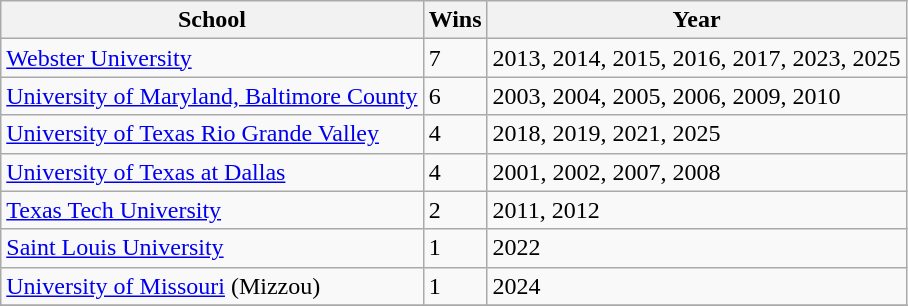<table class= "wikitable sortable" style= "font-size:95%:">
<tr>
<th>School</th>
<th>Wins</th>
<th>Year</th>
</tr>
<tr>
<td><a href='#'>Webster University</a></td>
<td>7</td>
<td>2013, 2014, 2015, 2016, 2017, 2023, 2025</td>
</tr>
<tr>
<td><a href='#'>University of Maryland, Baltimore County</a></td>
<td>6</td>
<td>2003, 2004, 2005, 2006, 2009, 2010</td>
</tr>
<tr>
<td><a href='#'>University of Texas Rio Grande Valley</a></td>
<td>4</td>
<td>2018, 2019, 2021, 2025</td>
</tr>
<tr>
<td><a href='#'>University of Texas at Dallas</a></td>
<td>4</td>
<td>2001, 2002, 2007, 2008</td>
</tr>
<tr>
<td><a href='#'>Texas Tech University</a></td>
<td>2</td>
<td>2011, 2012</td>
</tr>
<tr>
<td><a href='#'>Saint Louis University</a></td>
<td>1</td>
<td>2022</td>
</tr>
<tr>
<td><a href='#'>University of Missouri</a> (Mizzou)</td>
<td>1</td>
<td>2024</td>
</tr>
<tr>
</tr>
</table>
